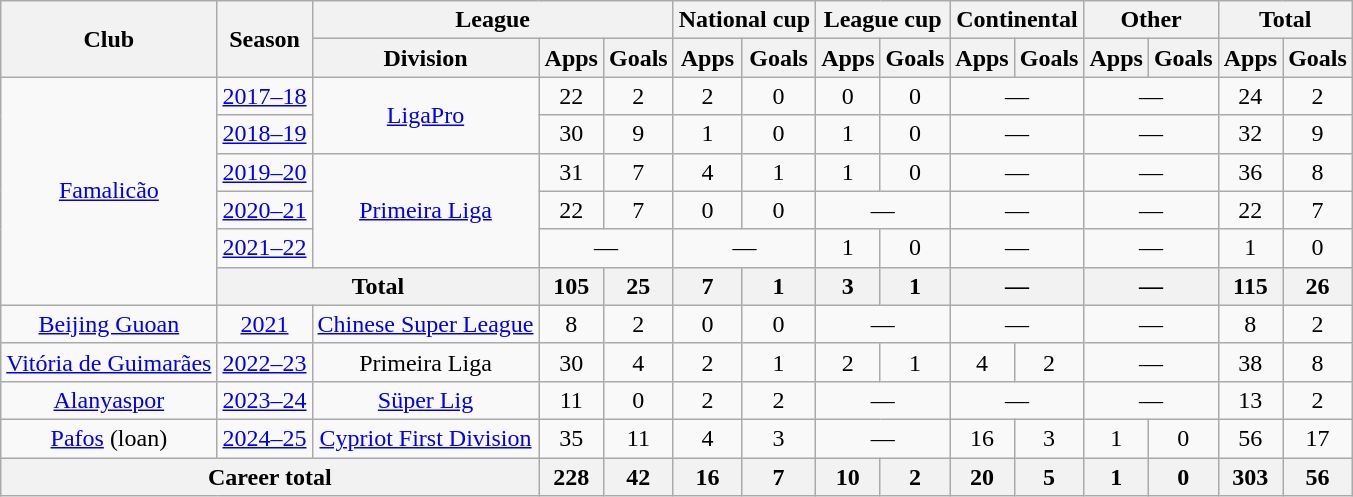<table class="wikitable" style="text-align: center;">
<tr>
<th rowspan="2">Club</th>
<th rowspan="2">Season</th>
<th colspan="3">League</th>
<th colspan="2">National cup</th>
<th colspan="2">League cup</th>
<th colspan="2">Continental</th>
<th colspan="2">Other</th>
<th colspan="2">Total</th>
</tr>
<tr>
<th>Division</th>
<th>Apps</th>
<th>Goals</th>
<th>Apps</th>
<th>Goals</th>
<th>Apps</th>
<th>Goals</th>
<th>Apps</th>
<th>Goals</th>
<th>Apps</th>
<th>Goals</th>
<th>Apps</th>
<th>Goals</th>
</tr>
<tr>
<td rowspan="6"><a href='#'>Famalicão</a></td>
<td><a href='#'>2017–18</a></td>
<td rowspan="2"><a href='#'>LigaPro</a></td>
<td>22</td>
<td>2</td>
<td>2</td>
<td>0</td>
<td>0</td>
<td>0</td>
<td colspan="2">—</td>
<td colspan="2">—</td>
<td>24</td>
<td>2</td>
</tr>
<tr>
<td><a href='#'>2018–19</a></td>
<td>30</td>
<td>9</td>
<td>1</td>
<td>0</td>
<td>1</td>
<td>0</td>
<td colspan="2">—</td>
<td colspan="2">—</td>
<td>32</td>
<td>9</td>
</tr>
<tr>
<td><a href='#'>2019–20</a></td>
<td rowspan="3"><a href='#'>Primeira Liga</a></td>
<td>31</td>
<td>7</td>
<td>4</td>
<td>1</td>
<td>1</td>
<td>0</td>
<td colspan="2">—</td>
<td colspan="2">—</td>
<td>36</td>
<td>8</td>
</tr>
<tr>
<td><a href='#'>2020–21</a></td>
<td>22</td>
<td>7</td>
<td>0</td>
<td>0</td>
<td colspan="2">—</td>
<td colspan="2">—</td>
<td colspan="2">—</td>
<td>22</td>
<td>7</td>
</tr>
<tr>
<td><a href='#'>2021–22</a></td>
<td colspan="2">—</td>
<td colspan="2">—</td>
<td>1</td>
<td>0</td>
<td colspan="2">—</td>
<td colspan="2">—</td>
<td>1</td>
<td>0</td>
</tr>
<tr>
<th colspan=2>Total</th>
<th>105</th>
<th>25</th>
<th>7</th>
<th>1</th>
<th>3</th>
<th>1</th>
<th colspan="2">—</th>
<th colspan="2">—</th>
<th>115</th>
<th>26</th>
</tr>
<tr>
<td><a href='#'>Beijing Guoan</a></td>
<td><a href='#'>2021</a></td>
<td><a href='#'>Chinese Super League</a></td>
<td>8</td>
<td>2</td>
<td>0</td>
<td>0</td>
<td colspan="2">—</td>
<td colspan="2">—</td>
<td colspan="2">—</td>
<td>8</td>
<td>2</td>
</tr>
<tr>
<td><a href='#'>Vitória de Guimarães</a></td>
<td><a href='#'>2022–23</a></td>
<td>Primeira Liga</td>
<td>30</td>
<td>4</td>
<td>2</td>
<td>1</td>
<td>2</td>
<td>1</td>
<td>4</td>
<td>2</td>
<td colspan="2">—</td>
<td>38</td>
<td>8</td>
</tr>
<tr>
<td><a href='#'>Alanyaspor</a></td>
<td><a href='#'>2023–24</a></td>
<td><a href='#'>Süper Lig</a></td>
<td>11</td>
<td>0</td>
<td>2</td>
<td>2</td>
<td colspan="2">—</td>
<td colspan="2">—</td>
<td colspan="2">—</td>
<td>13</td>
<td>2</td>
</tr>
<tr>
<td><a href='#'>Pafos</a> (loan)</td>
<td><a href='#'>2024–25</a></td>
<td><a href='#'>Cypriot First Division</a></td>
<td>35</td>
<td>11</td>
<td>4</td>
<td>3</td>
<td colspan="2">—</td>
<td>16</td>
<td>3</td>
<td>1</td>
<td>0</td>
<td>56</td>
<td>17</td>
</tr>
<tr>
<th colspan=3>Career total</th>
<th>228</th>
<th>42</th>
<th>16</th>
<th>7</th>
<th>10</th>
<th>2</th>
<th>20</th>
<th>5</th>
<th>1</th>
<th>0</th>
<th>303</th>
<th>56</th>
</tr>
</table>
